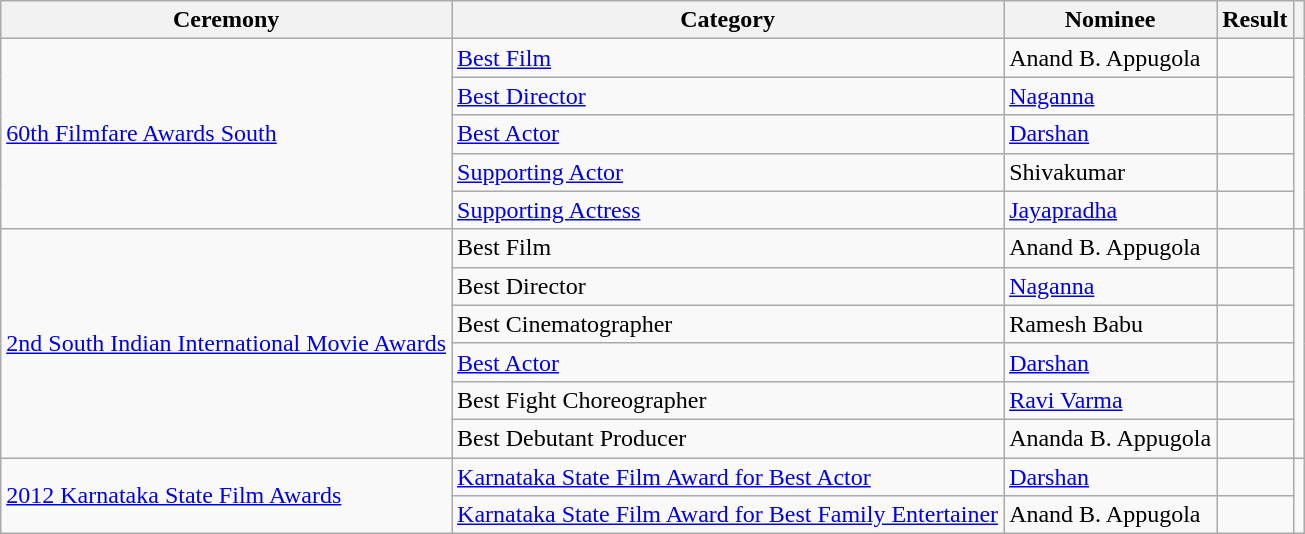<table class="wikitable">
<tr>
<th>Ceremony</th>
<th>Category</th>
<th>Nominee</th>
<th>Result</th>
<th></th>
</tr>
<tr>
<td rowspan="5"><a href='#'>60th Filmfare Awards South</a></td>
<td><a href='#'>Best Film</a></td>
<td>Anand B. Appugola</td>
<td></td>
<td rowspan="5"></td>
</tr>
<tr>
<td><a href='#'>Best Director</a></td>
<td><a href='#'>Naganna</a></td>
<td></td>
</tr>
<tr>
<td><a href='#'>Best Actor</a></td>
<td><a href='#'>Darshan</a></td>
<td></td>
</tr>
<tr>
<td><a href='#'>Supporting Actor</a></td>
<td>Shivakumar</td>
<td></td>
</tr>
<tr>
<td><a href='#'>Supporting Actress</a></td>
<td><a href='#'>Jayapradha</a></td>
<td></td>
</tr>
<tr>
<td rowspan="6"><a href='#'>2nd South Indian International Movie Awards</a></td>
<td>Best Film</td>
<td>Anand B. Appugola</td>
<td></td>
<td rowspan="6"></td>
</tr>
<tr>
<td>Best Director</td>
<td><a href='#'>Naganna</a></td>
<td></td>
</tr>
<tr>
<td>Best Cinematographer</td>
<td>Ramesh Babu</td>
<td></td>
</tr>
<tr>
<td><a href='#'>Best Actor</a></td>
<td><a href='#'>Darshan</a></td>
<td></td>
</tr>
<tr>
<td>Best Fight Choreographer</td>
<td><a href='#'>Ravi Varma</a></td>
<td></td>
</tr>
<tr>
<td>Best Debutant Producer</td>
<td>Ananda B. Appugola</td>
<td></td>
</tr>
<tr>
<td rowspan="3"><a href='#'>2012 Karnataka State Film Awards</a></td>
<td><a href='#'>Karnataka State Film Award for Best Actor</a></td>
<td><a href='#'>Darshan</a></td>
<td></td>
<td rowspan="2"></td>
</tr>
<tr>
<td><a href='#'>Karnataka State Film Award for Best Family Entertainer</a></td>
<td>Anand B. Appugola</td>
<td></td>
</tr>
</table>
